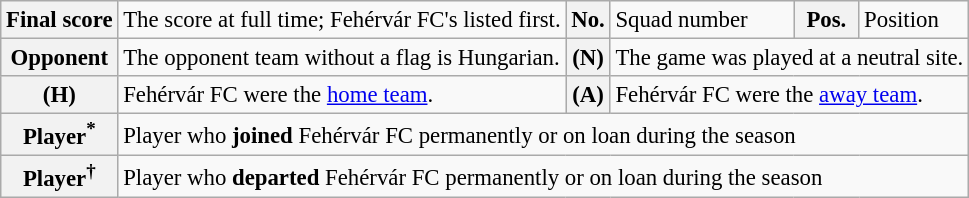<table class="wikitable" style="font-size:95%;">
<tr>
<th>Final score</th>
<td>The score at full time; Fehérvár FC's listed first.</td>
<th>No.</th>
<td>Squad number</td>
<th>Pos.</th>
<td>Position</td>
</tr>
<tr>
<th>Opponent</th>
<td>The opponent team without a flag is Hungarian.</td>
<th>(N)</th>
<td colspan="3">The game was played at a neutral site.</td>
</tr>
<tr>
<th>(H)</th>
<td>Fehérvár FC were the <a href='#'>home team</a>.</td>
<th>(A)</th>
<td colspan="3">Fehérvár FC were the <a href='#'>away team</a>.</td>
</tr>
<tr>
<th>Player<sup>*</sup></th>
<td colspan="5">Player who <strong>joined</strong> Fehérvár FC permanently or on loan during the season</td>
</tr>
<tr>
<th>Player<sup>†</sup></th>
<td colspan="5">Player who <strong>departed</strong> Fehérvár FC permanently or on loan during the season</td>
</tr>
</table>
